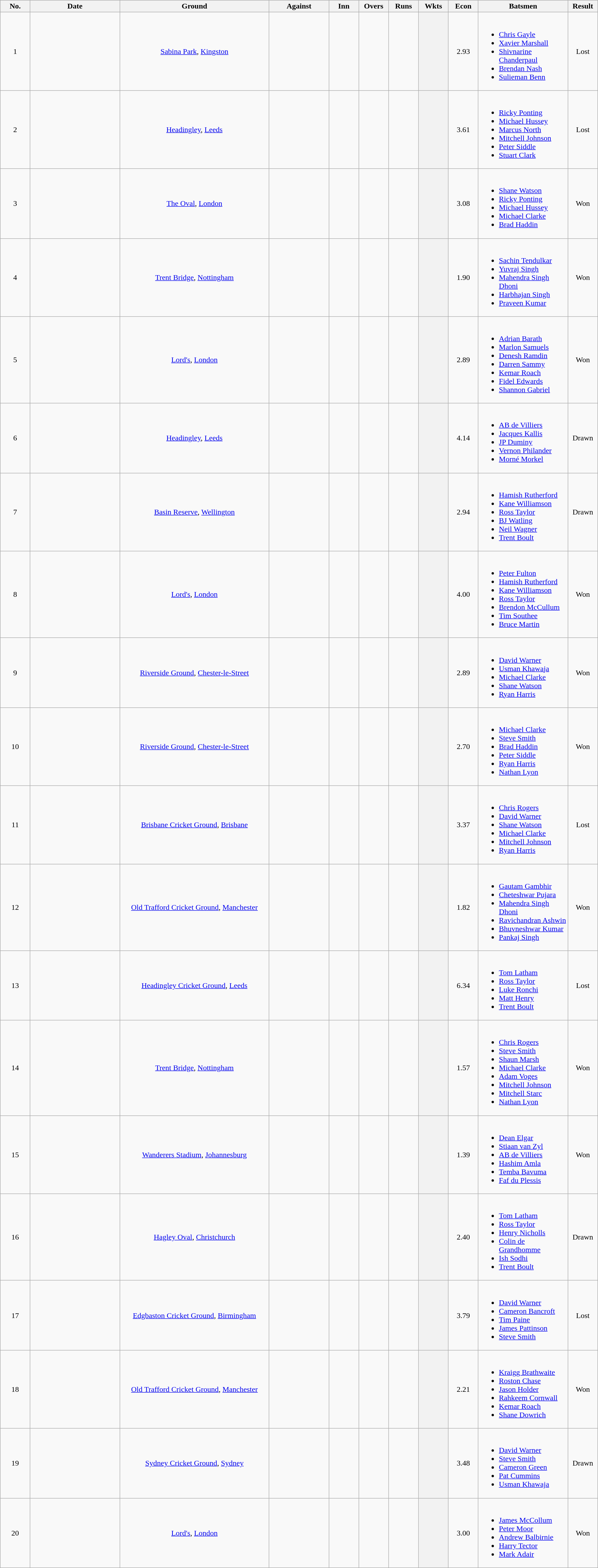<table class="wikitable plainrowheaders sortable" style="width: 100%;">
<tr>
<th style="width:5%;">No.</th>
<th style="width:15%;">Date</th>
<th style="width:25%;">Ground</th>
<th style="width:10%;">Against</th>
<th style="width:5%;">Inn</th>
<th style="width:5%;">Overs</th>
<th style="width:5%;">Runs</th>
<th style="width:5%;">Wkts</th>
<th style="width:5%;">Econ</th>
<th style="width:15%;" class="unsortable">Batsmen</th>
<th style="width:5%;">Result</th>
</tr>
<tr align=center>
<td>1</td>
<td></td>
<td> <a href='#'>Sabina Park</a>, <a href='#'>Kingston</a></td>
<td></td>
<td></td>
<td></td>
<td></td>
<th scope="row"></th>
<td>2.93</td>
<td align=left><br><ul><li><a href='#'>Chris Gayle</a></li><li><a href='#'>Xavier Marshall</a></li><li><a href='#'>Shivnarine Chanderpaul</a></li><li><a href='#'>Brendan Nash</a></li><li><a href='#'>Sulieman Benn</a></li></ul></td>
<td>Lost</td>
</tr>
<tr align=center>
<td>2</td>
<td></td>
<td> <a href='#'>Headingley</a>, <a href='#'>Leeds</a></td>
<td></td>
<td></td>
<td></td>
<td></td>
<th scope="row"></th>
<td>3.61</td>
<td align=left><br><ul><li><a href='#'>Ricky Ponting</a></li><li><a href='#'>Michael Hussey</a></li><li><a href='#'>Marcus North</a></li><li><a href='#'>Mitchell Johnson</a></li><li><a href='#'>Peter Siddle</a></li><li><a href='#'>Stuart Clark</a></li></ul></td>
<td>Lost</td>
</tr>
<tr align=center>
<td>3</td>
<td> </td>
<td> <a href='#'>The Oval</a>, <a href='#'>London</a></td>
<td></td>
<td></td>
<td></td>
<td></td>
<th scope="row"></th>
<td>3.08</td>
<td align=left><br><ul><li><a href='#'>Shane Watson</a></li><li><a href='#'>Ricky Ponting</a></li><li><a href='#'>Michael Hussey</a></li><li><a href='#'>Michael Clarke</a></li><li><a href='#'>Brad Haddin</a></li></ul></td>
<td>Won</td>
</tr>
<tr align=center>
<td>4</td>
<td> </td>
<td> <a href='#'>Trent Bridge</a>, <a href='#'>Nottingham</a></td>
<td></td>
<td></td>
<td></td>
<td></td>
<th scope="row"></th>
<td>1.90</td>
<td align=left><br><ul><li><a href='#'>Sachin Tendulkar</a></li><li><a href='#'>Yuvraj Singh</a></li><li><a href='#'>Mahendra Singh Dhoni</a></li><li><a href='#'>Harbhajan Singh</a></li><li><a href='#'>Praveen Kumar</a></li></ul></td>
<td>Won</td>
</tr>
<tr align=center>
<td>5</td>
<td>  </td>
<td> <a href='#'>Lord's</a>, <a href='#'>London</a></td>
<td></td>
<td></td>
<td></td>
<td></td>
<th scope="row"></th>
<td>2.89</td>
<td align=left><br><ul><li><a href='#'>Adrian Barath</a></li><li><a href='#'>Marlon Samuels</a></li><li><a href='#'>Denesh Ramdin</a></li><li><a href='#'>Darren Sammy</a></li><li><a href='#'>Kemar Roach</a></li><li><a href='#'>Fidel Edwards</a></li><li><a href='#'>Shannon Gabriel</a></li></ul></td>
<td>Won</td>
</tr>
<tr align=center>
<td>6</td>
<td></td>
<td> <a href='#'>Headingley</a>, <a href='#'>Leeds</a></td>
<td></td>
<td></td>
<td></td>
<td></td>
<th scope="row"></th>
<td>4.14</td>
<td align=left><br><ul><li><a href='#'>AB de Villiers</a></li><li><a href='#'>Jacques Kallis</a></li><li><a href='#'>JP Duminy</a></li><li><a href='#'>Vernon Philander</a></li><li><a href='#'>Morné Morkel</a></li></ul></td>
<td>Drawn</td>
</tr>
<tr align=center>
<td>7</td>
<td></td>
<td> <a href='#'>Basin Reserve</a>, <a href='#'>Wellington</a></td>
<td></td>
<td></td>
<td></td>
<td></td>
<th scope="row"></th>
<td>2.94</td>
<td align=left><br><ul><li><a href='#'>Hamish Rutherford</a></li><li><a href='#'>Kane Williamson</a></li><li><a href='#'>Ross Taylor</a></li><li><a href='#'>BJ Watling</a></li><li><a href='#'>Neil Wagner</a></li><li><a href='#'>Trent Boult</a></li></ul></td>
<td>Drawn</td>
</tr>
<tr align=center>
<td>8</td>
<td> </td>
<td> <a href='#'>Lord's</a>, <a href='#'>London</a></td>
<td></td>
<td></td>
<td></td>
<td></td>
<th scope="row"></th>
<td>4.00</td>
<td align=left><br><ul><li><a href='#'>Peter Fulton</a></li><li><a href='#'>Hamish Rutherford</a></li><li><a href='#'>Kane Williamson</a></li><li><a href='#'>Ross Taylor</a></li><li><a href='#'>Brendon McCullum</a></li><li><a href='#'>Tim Southee</a></li><li><a href='#'>Bruce Martin</a></li></ul></td>
<td>Won</td>
</tr>
<tr align=center>
<td>9</td>
<td>   </td>
<td> <a href='#'>Riverside Ground</a>, <a href='#'>Chester-le-Street</a></td>
<td></td>
<td></td>
<td></td>
<td></td>
<th scope="row"></th>
<td>2.89</td>
<td align=left><br><ul><li><a href='#'>David Warner</a></li><li><a href='#'>Usman Khawaja</a></li><li><a href='#'>Michael Clarke</a></li><li><a href='#'>Shane Watson</a></li><li><a href='#'>Ryan Harris</a></li></ul></td>
<td>Won</td>
</tr>
<tr align=center>
<td>10</td>
<td>   </td>
<td> <a href='#'>Riverside Ground</a>, <a href='#'>Chester-le-Street</a></td>
<td></td>
<td></td>
<td></td>
<td></td>
<th scope="row"></th>
<td>2.70</td>
<td align=left><br><ul><li><a href='#'>Michael Clarke</a></li><li><a href='#'>Steve Smith</a></li><li><a href='#'>Brad Haddin</a></li><li><a href='#'>Peter Siddle</a></li><li><a href='#'>Ryan Harris</a></li><li><a href='#'>Nathan Lyon</a></li></ul></td>
<td>Won</td>
</tr>
<tr align=center>
<td>11</td>
<td></td>
<td> <a href='#'>Brisbane Cricket Ground</a>, <a href='#'>Brisbane</a></td>
<td></td>
<td></td>
<td></td>
<td></td>
<th scope="row"></th>
<td>3.37</td>
<td align=left><br><ul><li><a href='#'>Chris Rogers</a></li><li><a href='#'>David Warner</a></li><li><a href='#'>Shane Watson</a></li><li><a href='#'>Michael Clarke</a></li><li><a href='#'>Mitchell Johnson</a></li><li><a href='#'>Ryan Harris</a></li></ul></td>
<td>Lost</td>
</tr>
<tr align=center>
<td>12</td>
<td></td>
<td> <a href='#'>Old Trafford Cricket Ground</a>, <a href='#'>Manchester</a></td>
<td></td>
<td></td>
<td></td>
<td></td>
<th scope="row"></th>
<td>1.82</td>
<td align=left><br><ul><li><a href='#'>Gautam Gambhir</a></li><li><a href='#'>Cheteshwar Pujara</a></li><li><a href='#'>Mahendra Singh Dhoni</a></li><li><a href='#'>Ravichandran Ashwin</a></li><li><a href='#'>Bhuvneshwar Kumar</a></li><li><a href='#'>Pankaj Singh</a></li></ul></td>
<td>Won</td>
</tr>
<tr align=center>
<td>13</td>
<td></td>
<td> <a href='#'>Headingley Cricket Ground</a>, <a href='#'>Leeds</a></td>
<td></td>
<td></td>
<td></td>
<td></td>
<th scope="row"></th>
<td>6.34</td>
<td align=left><br><ul><li><a href='#'>Tom Latham</a></li><li><a href='#'>Ross Taylor</a></li><li><a href='#'>Luke Ronchi</a></li><li><a href='#'>Matt Henry</a></li><li><a href='#'>Trent Boult</a></li></ul></td>
<td>Lost</td>
</tr>
<tr align=center>
<td>14</td>
<td> </td>
<td> <a href='#'>Trent Bridge</a>, <a href='#'>Nottingham</a></td>
<td></td>
<td></td>
<td></td>
<td></td>
<th scope="row"></th>
<td>1.57</td>
<td align=left><br><ul><li><a href='#'>Chris Rogers</a></li><li><a href='#'>Steve Smith</a></li><li><a href='#'>Shaun Marsh</a></li><li><a href='#'>Michael Clarke</a></li><li><a href='#'>Adam Voges</a></li><li><a href='#'>Mitchell Johnson</a></li><li><a href='#'>Mitchell Starc</a></li><li><a href='#'>Nathan Lyon</a></li></ul></td>
<td>Won</td>
</tr>
<tr align=center>
<td>15</td>
<td> </td>
<td> <a href='#'>Wanderers Stadium</a>, <a href='#'>Johannesburg</a></td>
<td></td>
<td></td>
<td></td>
<td></td>
<th scope="row"></th>
<td>1.39</td>
<td align=left><br><ul><li><a href='#'>Dean Elgar</a></li><li><a href='#'>Stiaan van Zyl</a></li><li><a href='#'>AB de Villiers</a></li><li><a href='#'>Hashim Amla</a></li><li><a href='#'>Temba Bavuma</a></li><li><a href='#'>Faf du Plessis</a></li></ul></td>
<td>Won</td>
</tr>
<tr align=center>
<td>16</td>
<td></td>
<td> <a href='#'>Hagley Oval</a>, <a href='#'>Christchurch</a></td>
<td></td>
<td></td>
<td></td>
<td></td>
<th scope="row"></th>
<td>2.40</td>
<td align=left><br><ul><li><a href='#'>Tom Latham</a></li><li><a href='#'>Ross Taylor</a></li><li><a href='#'>Henry Nicholls</a></li><li><a href='#'>Colin de Grandhomme</a></li><li><a href='#'>Ish Sodhi</a></li><li><a href='#'>Trent Boult</a></li></ul></td>
<td>Drawn</td>
</tr>
<tr align=center>
<td>17</td>
<td></td>
<td> <a href='#'>Edgbaston Cricket Ground</a>, <a href='#'>Birmingham</a></td>
<td></td>
<td></td>
<td></td>
<td></td>
<th scope="row"></th>
<td>3.79</td>
<td align=left><br><ul><li><a href='#'>David Warner</a></li><li><a href='#'>Cameron Bancroft</a></li><li><a href='#'>Tim Paine</a></li><li><a href='#'>James Pattinson</a></li><li><a href='#'>Steve Smith</a></li></ul></td>
<td>Lost</td>
</tr>
<tr align=center>
<td>18</td>
<td>  </td>
<td> <a href='#'>Old Trafford Cricket Ground</a>, <a href='#'>Manchester</a></td>
<td></td>
<td></td>
<td></td>
<td></td>
<th scope="row"></th>
<td>2.21</td>
<td align=left><br><ul><li><a href='#'>Kraigg Brathwaite</a></li><li><a href='#'>Roston Chase</a></li><li><a href='#'>Jason Holder</a></li><li><a href='#'>Rahkeem Cornwall</a></li><li><a href='#'>Kemar Roach</a></li><li><a href='#'>Shane Dowrich</a></li></ul></td>
<td>Won</td>
</tr>
<tr align=center>
<td>19</td>
<td></td>
<td> <a href='#'>Sydney Cricket Ground</a>, <a href='#'>Sydney</a></td>
<td></td>
<td></td>
<td></td>
<td></td>
<th scope="row"></th>
<td>3.48</td>
<td align=left><br><ul><li><a href='#'>David Warner</a></li><li><a href='#'>Steve Smith</a></li><li><a href='#'>Cameron Green</a></li><li><a href='#'>Pat Cummins</a></li><li><a href='#'>Usman Khawaja</a></li></ul></td>
<td>Drawn</td>
</tr>
<tr align=center>
<td>20</td>
<td></td>
<td> <a href='#'>Lord's</a>, <a href='#'>London</a></td>
<td></td>
<td></td>
<td></td>
<td></td>
<th scope="row"></th>
<td>3.00</td>
<td align=left><br><ul><li><a href='#'>James McCollum</a></li><li><a href='#'>Peter Moor</a></li><li><a href='#'>Andrew Balbirnie</a></li><li><a href='#'>Harry Tector</a></li><li><a href='#'>Mark Adair</a></li></ul></td>
<td>Won</td>
</tr>
</table>
